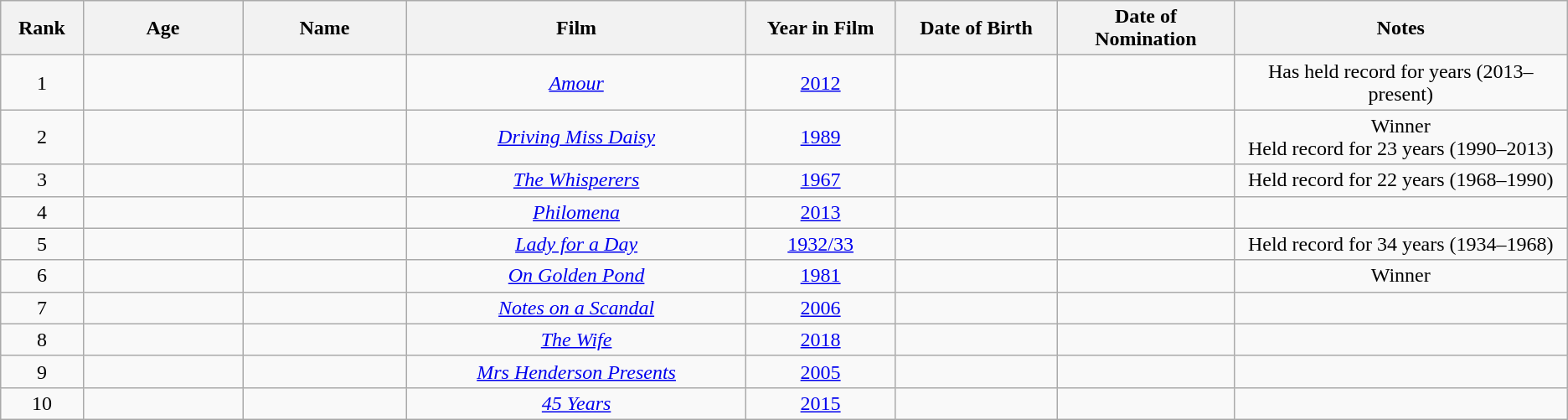<table class="wikitable sortable" style="text-align: center">
<tr>
<th style="width:065px;">Rank</th>
<th style="width:150px;">Age</th>
<th style="width:150px;">Name</th>
<th style="width:325px;">Film</th>
<th style="width:130px;">Year in Film</th>
<th style="width:150px;">Date of Birth</th>
<th style="width:150px;">Date of Nomination</th>
<th style="width:325px;">Notes</th>
</tr>
<tr>
<td>1</td>
<td></td>
<td></td>
<td><em><a href='#'>Amour</a></em></td>
<td><a href='#'>2012</a></td>
<td></td>
<td></td>
<td>Has held record for  years (2013–present)</td>
</tr>
<tr>
<td>2</td>
<td></td>
<td></td>
<td><em><a href='#'>Driving Miss Daisy</a></em></td>
<td><a href='#'>1989</a></td>
<td></td>
<td></td>
<td>Winner<br>Held record for 23 years (1990–2013)</td>
</tr>
<tr>
<td>3</td>
<td></td>
<td></td>
<td><em><a href='#'>The Whisperers</a></em></td>
<td><a href='#'>1967</a></td>
<td></td>
<td></td>
<td>Held record for 22 years (1968–1990)</td>
</tr>
<tr>
<td>4</td>
<td></td>
<td></td>
<td><em><a href='#'>Philomena</a></em></td>
<td><a href='#'>2013</a></td>
<td></td>
<td></td>
<td></td>
</tr>
<tr>
<td>5</td>
<td></td>
<td></td>
<td><em><a href='#'>Lady for a Day</a></em></td>
<td><a href='#'>1932/33</a></td>
<td></td>
<td></td>
<td>Held record for 34 years (1934–1968)</td>
</tr>
<tr>
<td>6</td>
<td></td>
<td></td>
<td><em><a href='#'>On Golden Pond</a></em></td>
<td><a href='#'>1981</a></td>
<td></td>
<td></td>
<td>Winner</td>
</tr>
<tr>
<td>7</td>
<td></td>
<td></td>
<td><em><a href='#'>Notes on a Scandal</a></em></td>
<td><a href='#'>2006</a></td>
<td></td>
<td></td>
<td></td>
</tr>
<tr>
<td>8</td>
<td></td>
<td></td>
<td><em><a href='#'>The Wife</a></em></td>
<td><a href='#'>2018</a></td>
<td></td>
<td></td>
<td></td>
</tr>
<tr>
<td>9</td>
<td></td>
<td></td>
<td><em><a href='#'>Mrs Henderson Presents</a></em></td>
<td><a href='#'>2005</a></td>
<td></td>
<td></td>
<td></td>
</tr>
<tr>
<td>10</td>
<td></td>
<td></td>
<td><em><a href='#'>45 Years</a></em></td>
<td><a href='#'>2015</a></td>
<td></td>
<td></td>
<td></td>
</tr>
</table>
